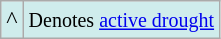<table class="wikitable">
<tr bgcolor="#CFECEC">
<td>^</td>
<td><small>Denotes <a href='#'>active drought</a></small></td>
</tr>
</table>
